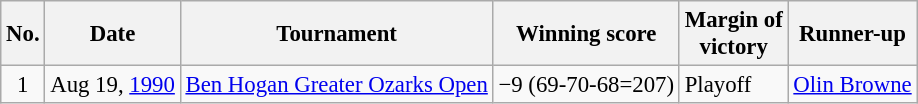<table class="wikitable" style="font-size:95%;">
<tr>
<th>No.</th>
<th>Date</th>
<th>Tournament</th>
<th>Winning score</th>
<th>Margin of<br>victory</th>
<th>Runner-up</th>
</tr>
<tr>
<td align=center>1</td>
<td align=right>Aug 19, <a href='#'>1990</a></td>
<td><a href='#'>Ben Hogan Greater Ozarks Open</a></td>
<td>−9 (69-70-68=207)</td>
<td>Playoff</td>
<td> <a href='#'>Olin Browne</a></td>
</tr>
</table>
